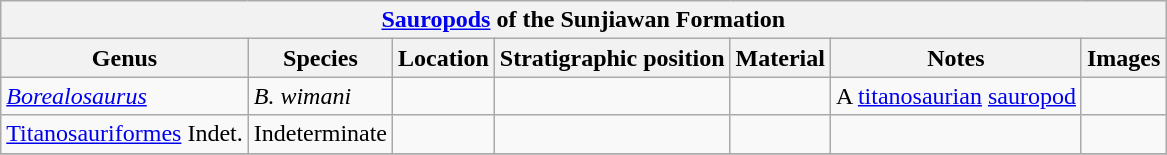<table class="wikitable" align="center">
<tr>
<th colspan="7" align="center"><a href='#'>Sauropods</a> of the Sunjiawan Formation</th>
</tr>
<tr>
<th>Genus</th>
<th>Species</th>
<th>Location</th>
<th>Stratigraphic position</th>
<th>Material</th>
<th>Notes</th>
<th>Images</th>
</tr>
<tr>
<td><em><a href='#'>Borealosaurus</a></em></td>
<td><em>B. wimani</em></td>
<td></td>
<td></td>
<td></td>
<td>A <a href='#'>titanosaurian</a> <a href='#'>sauropod</a></td>
<td></td>
</tr>
<tr>
<td><a href='#'>Titanosauriformes</a> Indet.</td>
<td>Indeterminate</td>
<td></td>
<td></td>
<td></td>
<td></td>
<td></td>
</tr>
<tr>
</tr>
</table>
